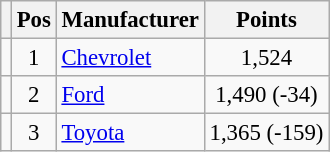<table class="wikitable" style="font-size: 95%;">
<tr>
<th></th>
<th>Pos</th>
<th>Manufacturer</th>
<th>Points</th>
</tr>
<tr>
<td align="left"></td>
<td style="text-align:center;">1</td>
<td><a href='#'>Chevrolet</a></td>
<td style="text-align:center;">1,524</td>
</tr>
<tr>
<td align="left"></td>
<td style="text-align:center;">2</td>
<td><a href='#'>Ford</a></td>
<td style="text-align:center;">1,490 (-34)</td>
</tr>
<tr>
<td align="left"></td>
<td style="text-align:center;">3</td>
<td><a href='#'>Toyota</a></td>
<td style="text-align:center;">1,365 (-159)</td>
</tr>
</table>
